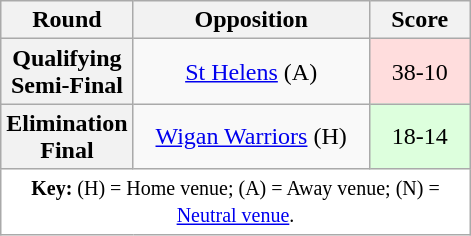<table class="wikitable plainrowheaders" style="text-align:center;margin-left:1em;float:right">
<tr>
<th width="25">Round</th>
<th width="150">Opposition</th>
<th width="60">Score</th>
</tr>
<tr>
<th scope=row style="text-align:center">Qualifying Semi-Final</th>
<td> <a href='#'>St Helens</a> (A)</td>
<td bgcolor=FFDDDD>38-10</td>
</tr>
<tr>
<th scope=row style="text-align:center">Elimination Final</th>
<td> <a href='#'>Wigan Warriors</a> (H)</td>
<td bgcolor=DDFFDD>18-14</td>
</tr>
<tr>
<td colspan="3" style="background-color:white;"><small><strong>Key:</strong> (H) = Home venue; (A) = Away venue; (N) = <a href='#'>Neutral venue</a>.</small></td>
</tr>
</table>
